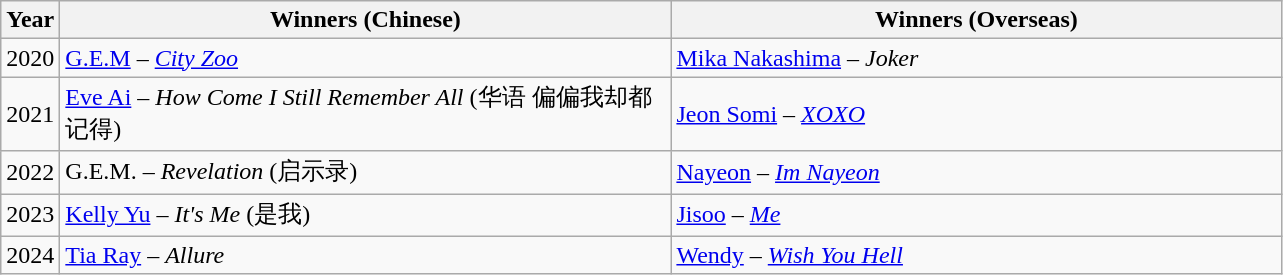<table class="wikitable">
<tr>
<th>Year</th>
<th style="width:25em;">Winners (Chinese)</th>
<th style="width:25em;">Winners (Overseas)</th>
</tr>
<tr>
<td>2020</td>
<td><a href='#'>G.E.M</a> – <em><a href='#'>City Zoo</a></em></td>
<td><a href='#'>Mika Nakashima</a> – <em>Joker</em></td>
</tr>
<tr>
<td>2021</td>
<td><a href='#'>Eve Ai</a> – <em>How Come I Still Remember All</em> (华语 偏偏我却都记得)</td>
<td><a href='#'>Jeon Somi</a> – <a href='#'><em>XOXO</em></a></td>
</tr>
<tr>
<td>2022</td>
<td>G.E.M. – <em>Revelation</em> (启示录)</td>
<td><a href='#'>Nayeon</a> – <em><a href='#'>Im Nayeon</a></em></td>
</tr>
<tr>
<td>2023</td>
<td><a href='#'>Kelly Yu</a> – <em>It's Me</em> (是我)</td>
<td><a href='#'>Jisoo</a> – <em><a href='#'>Me</a></em></td>
</tr>
<tr>
<td>2024</td>
<td><a href='#'>Tia Ray</a> – <em>Allure</em></td>
<td><a href='#'>Wendy</a> – <em><a href='#'>Wish You Hell</a></em></td>
</tr>
</table>
